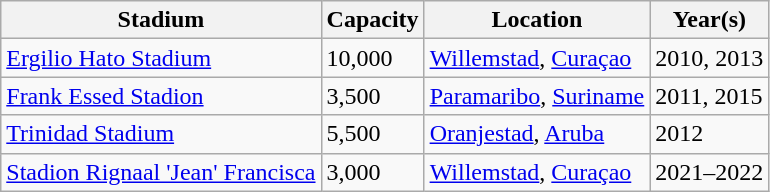<table class="wikitable">
<tr>
<th>Stadium</th>
<th>Capacity</th>
<th>Location</th>
<th>Year(s)</th>
</tr>
<tr>
<td style="text-align:left"><a href='#'>Ergilio Hato Stadium</a></td>
<td style="text-align:left">10,000</td>
<td style="text-align:left"><a href='#'>Willemstad</a>, <a href='#'>Curaçao</a></td>
<td style="text-align:left">2010, 2013</td>
</tr>
<tr>
<td style="text-align:left"><a href='#'>Frank Essed Stadion</a></td>
<td style="text-align:left">3,500</td>
<td style="text-align:left"><a href='#'>Paramaribo</a>, <a href='#'>Suriname</a></td>
<td style="text-align:left">2011, 2015</td>
</tr>
<tr>
<td style="text-align:left"><a href='#'>Trinidad Stadium</a></td>
<td style="text-align:left">5,500</td>
<td style="text-align:left"><a href='#'>Oranjestad</a>, <a href='#'>Aruba</a></td>
<td style="text-align:left">2012</td>
</tr>
<tr>
<td style="text-align:left"><a href='#'>Stadion Rignaal 'Jean' Francisca</a></td>
<td style="text-align:left">3,000</td>
<td style="text-align:left"><a href='#'>Willemstad</a>, <a href='#'>Curaçao</a></td>
<td style="text-align:left">2021–2022</td>
</tr>
</table>
